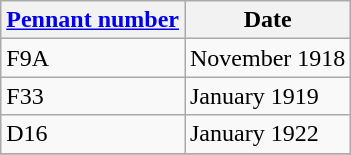<table class="wikitable" style="text-align:left">
<tr>
<th scope="col"><a href='#'>Pennant number</a></th>
<th>Date</th>
</tr>
<tr>
<td scope="row">F9A</td>
<td>November 1918</td>
</tr>
<tr>
<td scope="row">F33</td>
<td>January 1919</td>
</tr>
<tr>
<td scope="row">D16</td>
<td>January 1922</td>
</tr>
<tr>
</tr>
</table>
